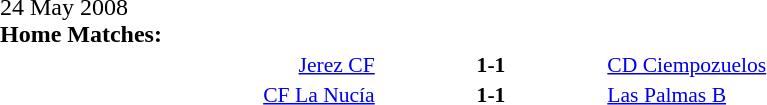<table width=100% cellspacing=1>
<tr>
<th width=20%></th>
<th width=12%></th>
<th width=20%></th>
<th></th>
</tr>
<tr>
<td>24 May 2008<br><strong>Home Matches:</strong></td>
</tr>
<tr style=font-size:90%>
<td align=right><a href='#'>Jerez CF</a></td>
<td align=center><strong>1-1</strong></td>
<td><a href='#'>CD Ciempozuelos</a></td>
</tr>
<tr style=font-size:90%>
<td align=right><a href='#'>CF La Nucía</a></td>
<td align=center><strong>1-1</strong></td>
<td><a href='#'>Las Palmas B</a></td>
</tr>
</table>
